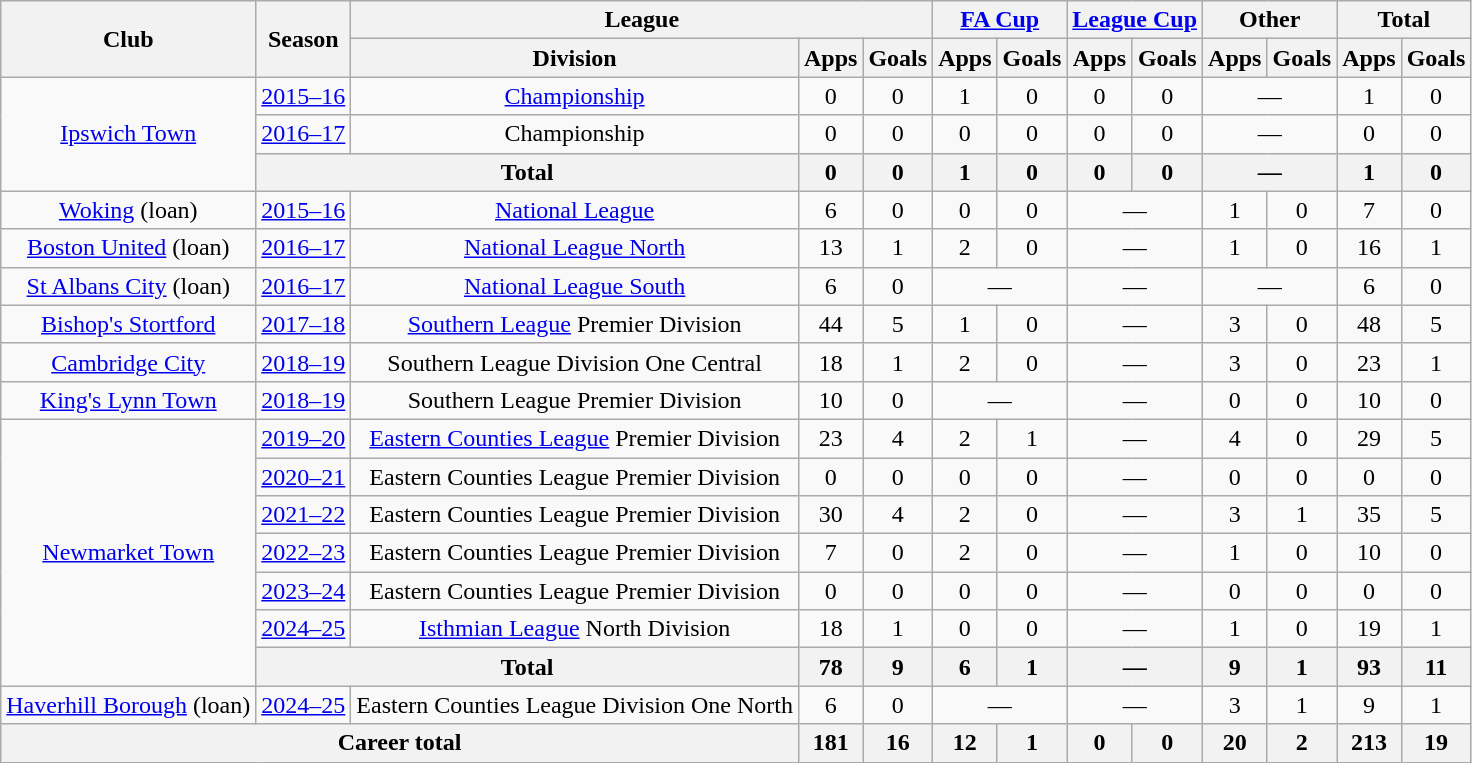<table class="wikitable" style="text-align: center;">
<tr>
<th rowspan="2">Club</th>
<th rowspan="2">Season</th>
<th colspan="3">League</th>
<th colspan="2"><a href='#'>FA Cup</a></th>
<th colspan="2"><a href='#'>League Cup</a></th>
<th colspan="2">Other</th>
<th colspan="2">Total</th>
</tr>
<tr>
<th>Division</th>
<th>Apps</th>
<th>Goals</th>
<th>Apps</th>
<th>Goals</th>
<th>Apps</th>
<th>Goals</th>
<th>Apps</th>
<th>Goals</th>
<th>Apps</th>
<th>Goals</th>
</tr>
<tr>
<td rowspan="3" valign="center"><a href='#'>Ipswich Town</a></td>
<td><a href='#'>2015–16</a></td>
<td><a href='#'>Championship</a></td>
<td>0</td>
<td>0</td>
<td>1</td>
<td>0</td>
<td>0</td>
<td>0</td>
<td colspan="2">—</td>
<td>1</td>
<td>0</td>
</tr>
<tr>
<td><a href='#'>2016–17</a></td>
<td>Championship</td>
<td>0</td>
<td>0</td>
<td>0</td>
<td>0</td>
<td>0</td>
<td>0</td>
<td colspan="2">—</td>
<td>0</td>
<td>0</td>
</tr>
<tr>
<th colspan="2">Total</th>
<th>0</th>
<th>0</th>
<th>1</th>
<th>0</th>
<th>0</th>
<th>0</th>
<th colspan="2">—</th>
<th>1</th>
<th>0</th>
</tr>
<tr>
<td><a href='#'>Woking</a> (loan)</td>
<td><a href='#'>2015–16</a></td>
<td><a href='#'>National League</a></td>
<td>6</td>
<td>0</td>
<td>0</td>
<td>0</td>
<td colspan="2">—</td>
<td>1</td>
<td>0</td>
<td>7</td>
<td>0</td>
</tr>
<tr>
<td><a href='#'>Boston United</a> (loan)</td>
<td><a href='#'>2016–17</a></td>
<td><a href='#'>National League North</a></td>
<td>13</td>
<td>1</td>
<td>2</td>
<td>0</td>
<td colspan="2">—</td>
<td>1</td>
<td>0</td>
<td>16</td>
<td>1</td>
</tr>
<tr>
<td><a href='#'>St Albans City</a> (loan)</td>
<td><a href='#'>2016–17</a></td>
<td><a href='#'>National League South</a></td>
<td>6</td>
<td>0</td>
<td colspan="2">—</td>
<td colspan="2">—</td>
<td colspan="2">—</td>
<td>6</td>
<td>0</td>
</tr>
<tr>
<td><a href='#'>Bishop's Stortford</a></td>
<td><a href='#'>2017–18</a></td>
<td><a href='#'>Southern League</a> Premier Division</td>
<td>44</td>
<td>5</td>
<td>1</td>
<td>0</td>
<td colspan="2">—</td>
<td>3</td>
<td>0</td>
<td>48</td>
<td>5</td>
</tr>
<tr>
<td><a href='#'>Cambridge City</a></td>
<td><a href='#'>2018–19</a></td>
<td>Southern League Division One Central</td>
<td>18</td>
<td>1</td>
<td>2</td>
<td>0</td>
<td colspan="2">—</td>
<td>3</td>
<td>0</td>
<td>23</td>
<td>1</td>
</tr>
<tr>
<td><a href='#'>King's Lynn Town</a></td>
<td><a href='#'>2018–19</a></td>
<td>Southern League Premier Division</td>
<td>10</td>
<td>0</td>
<td colspan="2">—</td>
<td colspan="2">—</td>
<td>0</td>
<td>0</td>
<td>10</td>
<td>0</td>
</tr>
<tr>
<td rowspan="7" valign="center"><a href='#'>Newmarket Town</a></td>
<td><a href='#'>2019–20</a></td>
<td><a href='#'>Eastern Counties League</a> Premier Division</td>
<td>23</td>
<td>4</td>
<td>2</td>
<td>1</td>
<td colspan="2">—</td>
<td>4</td>
<td>0</td>
<td>29</td>
<td>5</td>
</tr>
<tr>
<td><a href='#'>2020–21</a></td>
<td>Eastern Counties League Premier Division</td>
<td>0</td>
<td>0</td>
<td>0</td>
<td>0</td>
<td colspan="2">—</td>
<td>0</td>
<td>0</td>
<td>0</td>
<td>0</td>
</tr>
<tr>
<td><a href='#'>2021–22</a></td>
<td>Eastern Counties League Premier Division</td>
<td>30</td>
<td>4</td>
<td>2</td>
<td>0</td>
<td colspan="2">—</td>
<td>3</td>
<td>1</td>
<td>35</td>
<td>5</td>
</tr>
<tr>
<td><a href='#'>2022–23</a></td>
<td>Eastern Counties League Premier Division</td>
<td>7</td>
<td>0</td>
<td>2</td>
<td>0</td>
<td colspan="2">—</td>
<td>1</td>
<td>0</td>
<td>10</td>
<td>0</td>
</tr>
<tr>
<td><a href='#'>2023–24</a></td>
<td>Eastern Counties League Premier Division</td>
<td>0</td>
<td>0</td>
<td>0</td>
<td>0</td>
<td colspan="2">—</td>
<td>0</td>
<td>0</td>
<td>0</td>
<td>0</td>
</tr>
<tr>
<td><a href='#'>2024–25</a></td>
<td><a href='#'>Isthmian League</a> North Division</td>
<td>18</td>
<td>1</td>
<td>0</td>
<td>0</td>
<td colspan="2">—</td>
<td>1</td>
<td>0</td>
<td>19</td>
<td>1</td>
</tr>
<tr>
<th colspan="2">Total</th>
<th>78</th>
<th>9</th>
<th>6</th>
<th>1</th>
<th colspan="2">—</th>
<th>9</th>
<th>1</th>
<th>93</th>
<th>11</th>
</tr>
<tr>
<td><a href='#'>Haverhill Borough</a> (loan)</td>
<td><a href='#'>2024–25</a></td>
<td>Eastern Counties League Division One North</td>
<td>6</td>
<td>0</td>
<td colspan="2">—</td>
<td colspan="2">—</td>
<td>3</td>
<td>1</td>
<td>9</td>
<td>1</td>
</tr>
<tr>
<th colspan="3">Career total</th>
<th>181</th>
<th>16</th>
<th>12</th>
<th>1</th>
<th>0</th>
<th>0</th>
<th>20</th>
<th>2</th>
<th>213</th>
<th>19</th>
</tr>
</table>
